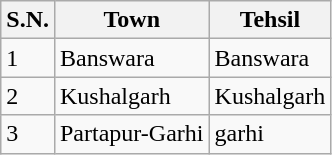<table class="wikitable">
<tr>
<th>S.N.</th>
<th>Town</th>
<th>Tehsil</th>
</tr>
<tr>
<td>1</td>
<td>Banswara</td>
<td>Banswara</td>
</tr>
<tr>
<td>2</td>
<td>Kushalgarh</td>
<td>Kushalgarh</td>
</tr>
<tr>
<td>3</td>
<td>Partapur-Garhi</td>
<td>garhi</td>
</tr>
</table>
